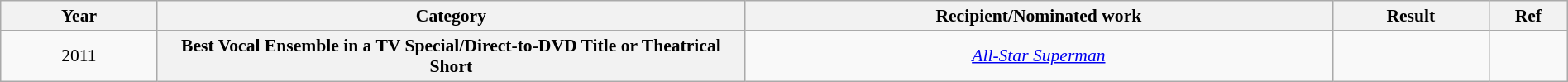<table class="wikitable plainrowheaders" style="font-size: 90%; text-align:center" width=100%>
<tr>
<th scope="col" width="10%">Year</th>
<th scope="col" width="37.5%">Category</th>
<th scope="col" width="37.5%">Recipient/Nominated work</th>
<th scope="col" width="10%">Result</th>
<th scope="col" width="5%">Ref</th>
</tr>
<tr>
<td>2011</td>
<th scope="row" style="text-align:center">Best Vocal Ensemble in a TV Special/Direct-to-DVD Title or Theatrical Short</th>
<td><em><a href='#'>All-Star Superman</a></em></td>
<td></td>
<td></td>
</tr>
</table>
